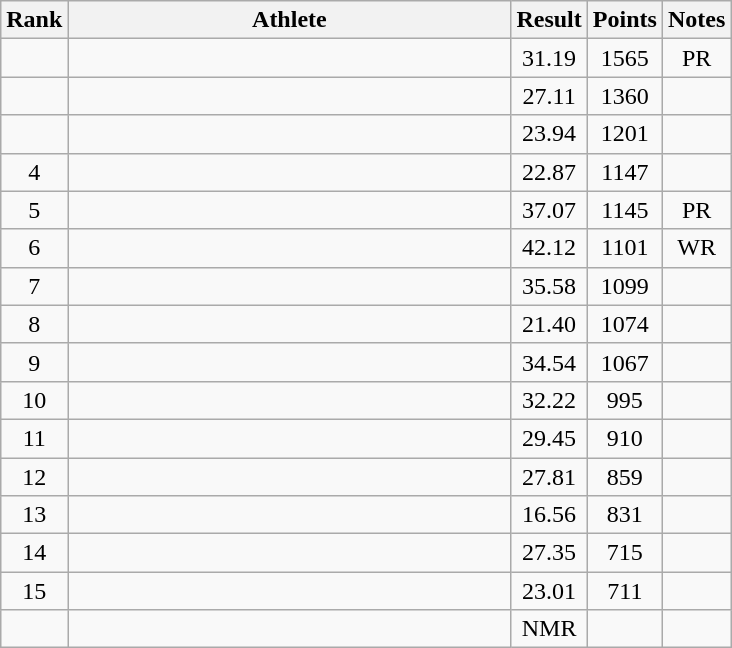<table class="wikitable" style="text-align:center">
<tr>
<th>Rank</th>
<th Style="width:18em">Athlete</th>
<th>Result</th>
<th>Points</th>
<th>Notes</th>
</tr>
<tr>
<td></td>
<td style="text-align:left"></td>
<td>31.19</td>
<td>1565</td>
<td>PR</td>
</tr>
<tr>
<td></td>
<td style="text-align:left"></td>
<td>27.11</td>
<td>1360</td>
<td></td>
</tr>
<tr>
<td></td>
<td style="text-align:left"></td>
<td>23.94</td>
<td>1201</td>
<td></td>
</tr>
<tr>
<td>4</td>
<td style="text-align:left"></td>
<td>22.87</td>
<td>1147</td>
<td></td>
</tr>
<tr>
<td>5</td>
<td style="text-align:left"></td>
<td>37.07</td>
<td>1145</td>
<td>PR</td>
</tr>
<tr>
<td>6</td>
<td style="text-align:left"></td>
<td>42.12</td>
<td>1101</td>
<td>WR</td>
</tr>
<tr>
<td>7</td>
<td style="text-align:left"></td>
<td>35.58</td>
<td>1099</td>
<td></td>
</tr>
<tr>
<td>8</td>
<td style="text-align:left"></td>
<td>21.40</td>
<td>1074</td>
<td></td>
</tr>
<tr>
<td>9</td>
<td style="text-align:left"></td>
<td>34.54</td>
<td>1067</td>
<td></td>
</tr>
<tr>
<td>10</td>
<td style="text-align:left"></td>
<td>32.22</td>
<td>995</td>
<td></td>
</tr>
<tr>
<td>11</td>
<td style="text-align:left"></td>
<td>29.45</td>
<td>910</td>
<td></td>
</tr>
<tr>
<td>12</td>
<td style="text-align:left"></td>
<td>27.81</td>
<td>859</td>
<td></td>
</tr>
<tr>
<td>13</td>
<td style="text-align:left"></td>
<td>16.56</td>
<td>831</td>
<td></td>
</tr>
<tr>
<td>14</td>
<td style="text-align:left"></td>
<td>27.35</td>
<td>715</td>
<td></td>
</tr>
<tr>
<td>15</td>
<td style="text-align:left"></td>
<td>23.01</td>
<td>711</td>
<td></td>
</tr>
<tr>
<td></td>
<td style="text-align:left"></td>
<td>NMR</td>
<td></td>
<td></td>
</tr>
</table>
